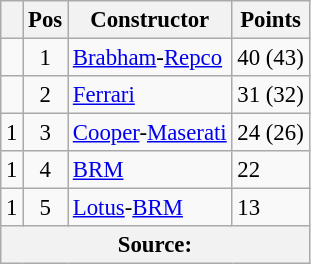<table class="wikitable" style="font-size: 95%;">
<tr>
<th></th>
<th>Pos</th>
<th>Constructor</th>
<th>Points</th>
</tr>
<tr>
<td align="left"></td>
<td align="center">1</td>
<td> <a href='#'>Brabham</a>-<a href='#'>Repco</a></td>
<td align="left">40 (43)</td>
</tr>
<tr>
<td align="left"></td>
<td align="center">2</td>
<td> <a href='#'>Ferrari</a></td>
<td align="left">31 (32)</td>
</tr>
<tr>
<td align="left"> 1</td>
<td align="center">3</td>
<td> <a href='#'>Cooper</a>-<a href='#'>Maserati</a></td>
<td align="left">24 (26)</td>
</tr>
<tr>
<td align="left"> 1</td>
<td align="center">4</td>
<td> <a href='#'>BRM</a></td>
<td align="left">22</td>
</tr>
<tr>
<td align="left"> 1</td>
<td align="center">5</td>
<td> <a href='#'>Lotus</a>-<a href='#'>BRM</a></td>
<td align="left">13</td>
</tr>
<tr>
<th colspan=4>Source:</th>
</tr>
</table>
